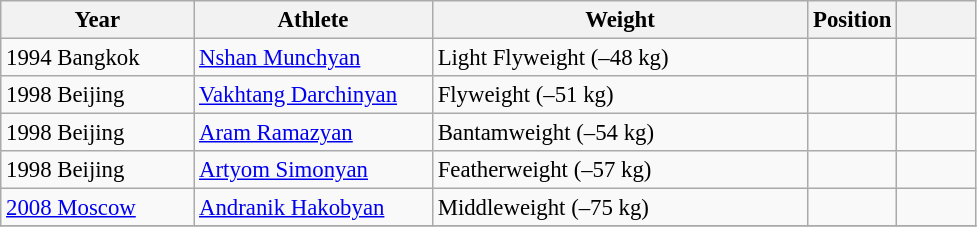<table class="wikitable sortable" style="font-size: 95%;">
<tr>
<th style="width:8em">Year</th>
<th style="width:10em">Athlete</th>
<th style="width:16em">Weight</th>
<th>Position</th>
<th class="unsortable" style="width:3em"></th>
</tr>
<tr>
<td> 1994 Bangkok</td>
<td><a href='#'>Nshan Munchyan</a></td>
<td>Light Flyweight (–48 kg)</td>
<td></td>
<td></td>
</tr>
<tr>
<td> 1998 Beijing</td>
<td><a href='#'>Vakhtang Darchinyan</a></td>
<td>Flyweight (–51 kg)</td>
<td></td>
<td></td>
</tr>
<tr>
<td> 1998 Beijing</td>
<td><a href='#'>Aram Ramazyan</a></td>
<td>Bantamweight (–54 kg)</td>
<td></td>
<td></td>
</tr>
<tr>
<td> 1998 Beijing</td>
<td><a href='#'>Artyom Simonyan</a></td>
<td>Featherweight (–57 kg)</td>
<td></td>
<td></td>
</tr>
<tr>
<td> <a href='#'>2008 Moscow</a></td>
<td><a href='#'>Andranik Hakobyan</a></td>
<td>Middleweight (–75 kg)</td>
<td></td>
<td></td>
</tr>
<tr>
</tr>
</table>
